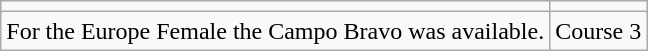<table class="wikitable" style="text-align:center;">
<tr>
<td></td>
<td></td>
</tr>
<tr>
<td>For the Europe Female the Campo Bravo was available.</td>
<td>Course 3</td>
</tr>
</table>
